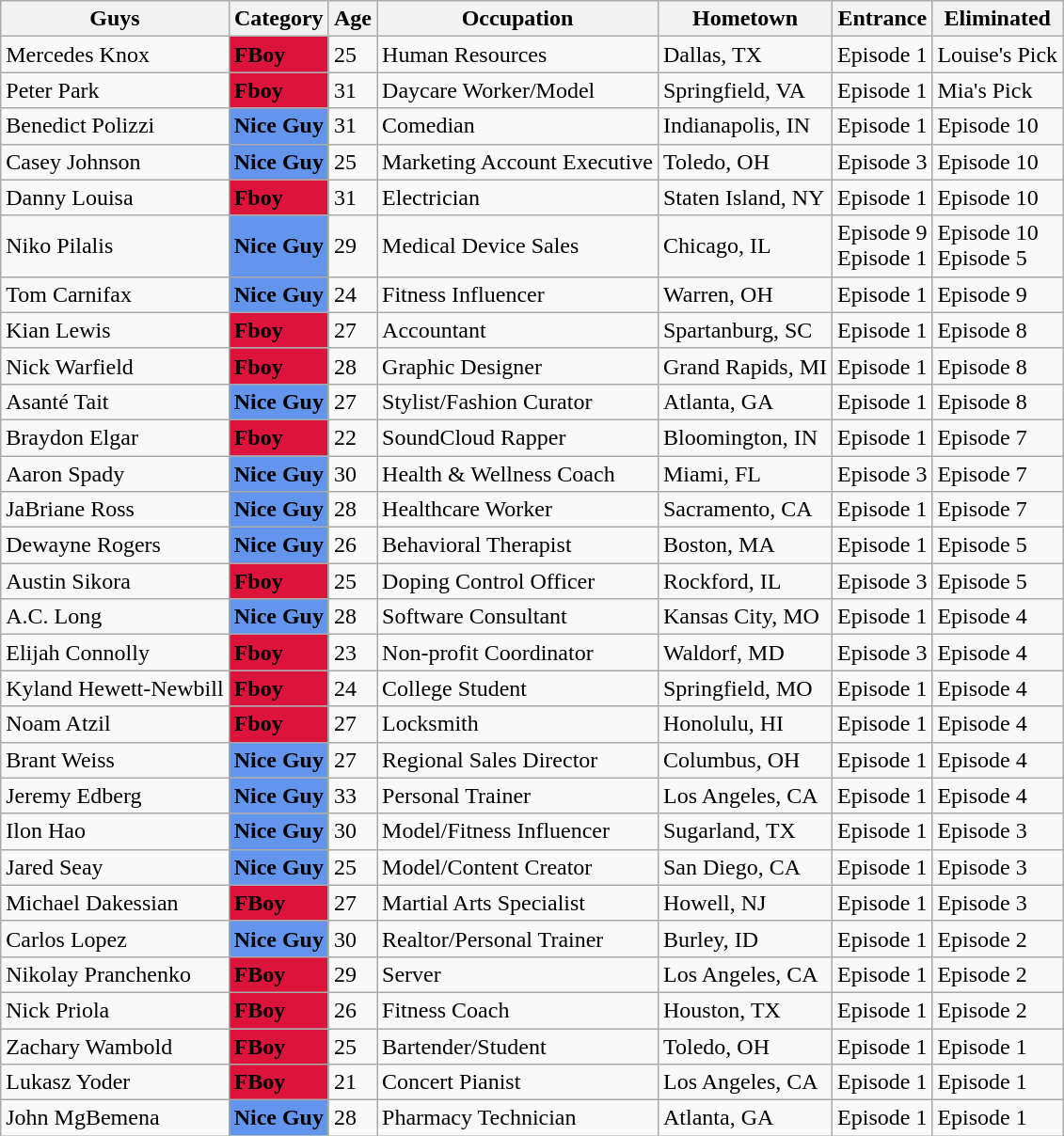<table class="wikitable sortable" style="font-size:100%; white-space:nowrap">
<tr>
<th>Guys</th>
<th>Category</th>
<th>Age</th>
<th>Occupation</th>
<th>Hometown</th>
<th>Entrance</th>
<th>Eliminated</th>
</tr>
<tr>
<td>Mercedes Knox</td>
<td bgcolor="crimson"><strong>FBoy</strong></td>
<td>25</td>
<td>Human Resources</td>
<td>Dallas, TX</td>
<td>Episode 1</td>
<td>Louise's Pick</td>
</tr>
<tr>
<td>Peter Park</td>
<td bgcolor="crimson"><strong>Fboy</strong></td>
<td>31</td>
<td>Daycare Worker/Model</td>
<td>Springfield, VA</td>
<td>Episode 1</td>
<td>Mia's Pick</td>
</tr>
<tr>
<td>Benedict Polizzi</td>
<td bgcolor="6495ED"><strong>Nice Guy</strong></td>
<td>31</td>
<td>Comedian</td>
<td>Indianapolis, IN</td>
<td>Episode 1</td>
<td>Episode 10</td>
</tr>
<tr>
<td>Casey Johnson</td>
<td bgcolor="6495ED"><strong>Nice Guy</strong></td>
<td>25</td>
<td>Marketing Account Executive</td>
<td>Toledo, OH</td>
<td>Episode 3</td>
<td>Episode 10</td>
</tr>
<tr>
<td>Danny Louisa</td>
<td bgcolor="crimson"><strong>Fboy</strong></td>
<td>31</td>
<td>Electrician</td>
<td>Staten Island, NY</td>
<td>Episode 1</td>
<td>Episode 10</td>
</tr>
<tr>
<td>Niko Pilalis</td>
<td bgcolor="6495ED"><strong>Nice Guy</strong></td>
<td>29</td>
<td>Medical Device Sales</td>
<td>Chicago, IL</td>
<td>Episode 9<br>Episode 1</td>
<td>Episode 10<br>Episode 5</td>
</tr>
<tr>
<td>Tom Carnifax</td>
<td bgcolor="6495ED"><strong>Nice Guy</strong></td>
<td>24</td>
<td>Fitness Influencer</td>
<td>Warren, OH</td>
<td>Episode 1</td>
<td>Episode 9</td>
</tr>
<tr>
<td>Kian Lewis</td>
<td bgcolor="crimson"><strong>Fboy</strong></td>
<td>27</td>
<td>Accountant</td>
<td>Spartanburg, SC</td>
<td>Episode 1</td>
<td>Episode 8</td>
</tr>
<tr>
<td>Nick Warfield</td>
<td bgcolor="crimson"><strong>Fboy</strong></td>
<td>28</td>
<td>Graphic Designer</td>
<td>Grand Rapids, MI</td>
<td>Episode 1</td>
<td>Episode 8</td>
</tr>
<tr>
<td>Asanté Tait</td>
<td bgcolor="6495ED"><strong>Nice Guy</strong></td>
<td>27</td>
<td>Stylist/Fashion Curator</td>
<td>Atlanta, GA</td>
<td>Episode 1</td>
<td>Episode 8</td>
</tr>
<tr>
<td>Braydon Elgar</td>
<td bgcolor="crimson"><strong>Fboy</strong></td>
<td>22</td>
<td>SoundCloud Rapper</td>
<td>Bloomington, IN</td>
<td>Episode 1</td>
<td>Episode 7</td>
</tr>
<tr>
<td>Aaron Spady</td>
<td bgcolor="6495ED"><strong>Nice Guy</strong></td>
<td>30</td>
<td>Health & Wellness Coach</td>
<td>Miami, FL</td>
<td>Episode 3</td>
<td>Episode 7</td>
</tr>
<tr>
<td>JaBriane Ross</td>
<td bgcolor="6495ED"><strong>Nice Guy</strong></td>
<td>28</td>
<td>Healthcare Worker</td>
<td>Sacramento, CA</td>
<td>Episode 1</td>
<td>Episode 7</td>
</tr>
<tr>
<td>Dewayne Rogers</td>
<td bgcolor="6495ED"><strong>Nice Guy</strong></td>
<td>26</td>
<td>Behavioral Therapist</td>
<td>Boston, MA</td>
<td>Episode 1</td>
<td>Episode 5</td>
</tr>
<tr>
<td>Austin Sikora</td>
<td bgcolor="crimson"><strong>Fboy</strong></td>
<td>25</td>
<td>Doping Control Officer</td>
<td>Rockford, IL</td>
<td>Episode 3</td>
<td>Episode 5</td>
</tr>
<tr>
<td>A.C. Long</td>
<td bgcolor="6495ED"><strong>Nice Guy</strong></td>
<td>28</td>
<td>Software Consultant</td>
<td>Kansas City, MO</td>
<td>Episode 1</td>
<td>Episode 4</td>
</tr>
<tr>
<td>Elijah Connolly</td>
<td bgcolor="crimson"><strong>Fboy</strong></td>
<td>23</td>
<td>Non-profit Coordinator</td>
<td>Waldorf, MD</td>
<td>Episode 3</td>
<td>Episode 4</td>
</tr>
<tr>
<td>Kyland Hewett-Newbill</td>
<td bgcolor="crimson"><strong>Fboy</strong></td>
<td>24</td>
<td>College Student</td>
<td>Springfield, MO</td>
<td>Episode 1</td>
<td>Episode 4</td>
</tr>
<tr>
<td>Noam Atzil</td>
<td bgcolor="crimson"><strong>Fboy</strong></td>
<td>27</td>
<td>Locksmith</td>
<td>Honolulu, HI</td>
<td>Episode 1</td>
<td>Episode 4</td>
</tr>
<tr>
<td>Brant Weiss</td>
<td bgcolor="6495ED"><strong>Nice Guy</strong></td>
<td>27</td>
<td>Regional Sales Director</td>
<td>Columbus, OH</td>
<td>Episode 1</td>
<td>Episode 4</td>
</tr>
<tr>
<td>Jeremy Edberg</td>
<td bgcolor="6495ED"><strong>Nice Guy</strong></td>
<td>33</td>
<td>Personal Trainer</td>
<td>Los Angeles, CA</td>
<td>Episode 1</td>
<td>Episode 4</td>
</tr>
<tr>
<td>Ilon Hao</td>
<td bgcolor="6495ED"><strong>Nice Guy</strong></td>
<td>30</td>
<td>Model/Fitness Influencer</td>
<td>Sugarland, TX</td>
<td>Episode 1</td>
<td>Episode 3</td>
</tr>
<tr>
<td>Jared Seay</td>
<td bgcolor="6495ED"><strong>Nice Guy</strong></td>
<td>25</td>
<td>Model/Content Creator</td>
<td>San Diego, CA</td>
<td>Episode 1</td>
<td>Episode 3</td>
</tr>
<tr>
<td>Michael Dakessian</td>
<td bgcolor="crimson"><strong>FBoy</strong></td>
<td>27</td>
<td>Martial Arts Specialist</td>
<td>Howell, NJ</td>
<td>Episode 1</td>
<td>Episode 3</td>
</tr>
<tr>
<td>Carlos Lopez</td>
<td bgcolor="6495ED"><strong>Nice Guy</strong></td>
<td>30</td>
<td>Realtor/Personal Trainer</td>
<td>Burley, ID</td>
<td>Episode 1</td>
<td>Episode 2</td>
</tr>
<tr>
<td>Nikolay Pranchenko</td>
<td bgcolor="crimson"><strong>FBoy</strong></td>
<td>29</td>
<td>Server</td>
<td>Los Angeles, CA</td>
<td>Episode 1</td>
<td>Episode 2</td>
</tr>
<tr>
<td>Nick Priola</td>
<td bgcolor="crimson"><strong>FBoy</strong></td>
<td>26</td>
<td>Fitness Coach</td>
<td>Houston, TX</td>
<td>Episode 1</td>
<td>Episode 2</td>
</tr>
<tr>
<td>Zachary Wambold</td>
<td bgcolor="crimson"><strong>FBoy</strong></td>
<td>25</td>
<td>Bartender/Student</td>
<td>Toledo, OH</td>
<td>Episode 1</td>
<td>Episode 1</td>
</tr>
<tr>
<td>Lukasz Yoder</td>
<td bgcolor="crimson"><strong>FBoy</strong></td>
<td>21</td>
<td>Concert Pianist</td>
<td>Los Angeles, CA</td>
<td>Episode 1</td>
<td>Episode 1</td>
</tr>
<tr>
<td>John MgBemena</td>
<td bgcolor="6495ED"><strong>Nice Guy</strong></td>
<td>28</td>
<td>Pharmacy Technician</td>
<td>Atlanta, GA</td>
<td>Episode 1</td>
<td>Episode 1</td>
</tr>
</table>
